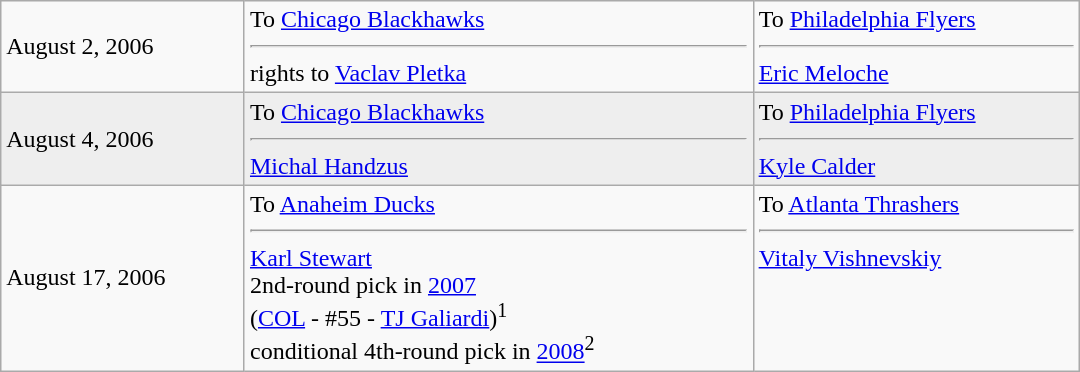<table cellspacing=0 class="wikitable" style="border:1px solid #999999; width:720px;">
<tr>
<td>August 2, 2006</td>
<td valign="top">To <a href='#'>Chicago Blackhawks</a><hr>rights to <a href='#'>Vaclav Pletka</a></td>
<td valign="top">To <a href='#'>Philadelphia Flyers</a><hr><a href='#'>Eric Meloche</a></td>
</tr>
<tr bgcolor="#eeeeee">
<td>August 4, 2006</td>
<td valign="top">To <a href='#'>Chicago Blackhawks</a><hr><a href='#'>Michal Handzus</a></td>
<td valign="top">To <a href='#'>Philadelphia Flyers</a><hr><a href='#'>Kyle Calder</a></td>
</tr>
<tr>
<td>August 17, 2006</td>
<td valign="top">To <a href='#'>Anaheim Ducks</a><hr><a href='#'>Karl Stewart</a><br>2nd-round pick in <a href='#'>2007</a><br>(<a href='#'>COL</a> - #55 - <a href='#'>TJ Galiardi</a>)<sup>1</sup><br>conditional 4th-round pick in <a href='#'>2008</a><sup>2</sup></td>
<td valign="top">To <a href='#'>Atlanta Thrashers</a><hr><a href='#'>Vitaly Vishnevskiy</a></td>
</tr>
</table>
